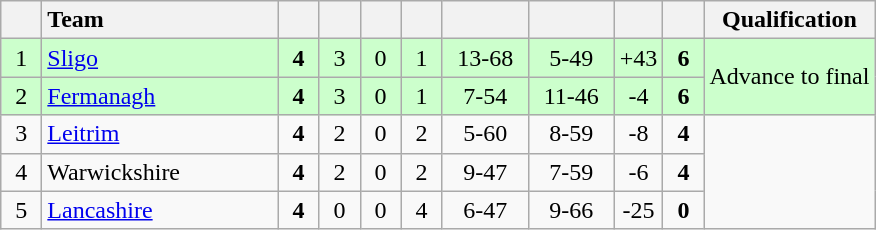<table class="wikitable" style="text-align:center">
<tr>
<th width="20"></th>
<th width="150" style="text-align:left;">Team</th>
<th width="20"></th>
<th width="20"></th>
<th width="20"></th>
<th width="20"></th>
<th width="50"></th>
<th width="50"></th>
<th width="20"></th>
<th width="20"></th>
<th>Qualification</th>
</tr>
<tr style="background:#ccffcc">
<td>1</td>
<td align="left"> <a href='#'>Sligo</a></td>
<td><strong>4</strong></td>
<td>3</td>
<td>0</td>
<td>1</td>
<td>13-68</td>
<td>5-49</td>
<td>+43</td>
<td><strong>6</strong></td>
<td rowspan="2">Advance to final</td>
</tr>
<tr style="background:#ccffcc">
<td>2</td>
<td align="left"> <a href='#'>Fermanagh</a></td>
<td><strong>4</strong></td>
<td>3</td>
<td>0</td>
<td>1</td>
<td>7-54</td>
<td>11-46</td>
<td>-4</td>
<td><strong>6</strong></td>
</tr>
<tr>
<td>3</td>
<td align="left"> <a href='#'>Leitrim</a></td>
<td><strong>4</strong></td>
<td>2</td>
<td>0</td>
<td>2</td>
<td>5-60</td>
<td>8-59</td>
<td>-8</td>
<td><strong>4</strong></td>
<td rowspan="3"></td>
</tr>
<tr>
<td>4</td>
<td align="left"> Warwickshire</td>
<td><strong>4</strong></td>
<td>2</td>
<td>0</td>
<td>2</td>
<td>9-47</td>
<td>7-59</td>
<td>-6</td>
<td><strong>4</strong></td>
</tr>
<tr>
<td>5</td>
<td align="left"> <a href='#'>Lancashire</a></td>
<td><strong>4</strong></td>
<td>0</td>
<td>0</td>
<td>4</td>
<td>6-47</td>
<td>9-66</td>
<td>-25</td>
<td><strong>0</strong></td>
</tr>
</table>
